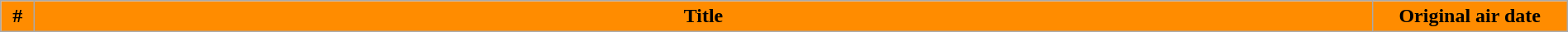<table class="wikitable plainrowheaders" style="width:100%; margin:auto; background:#FFFFFF;">
<tr>
<th style="background-color:#FF8C00;" width="20">#</th>
<th style="background-color:#FF8C00;">Title</th>
<th style="background-color:#FF8C00;" width="150">Original air date<br>



</th>
</tr>
</table>
